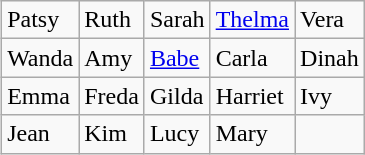<table class="wikitable" align=right>
<tr>
<td>Patsy</td>
<td>Ruth</td>
<td>Sarah</td>
<td><a href='#'>Thelma</a></td>
<td>Vera</td>
</tr>
<tr>
<td>Wanda</td>
<td>Amy</td>
<td><a href='#'>Babe</a></td>
<td>Carla</td>
<td>Dinah</td>
</tr>
<tr>
<td>Emma</td>
<td>Freda</td>
<td>Gilda</td>
<td>Harriet</td>
<td>Ivy</td>
</tr>
<tr>
<td>Jean</td>
<td>Kim</td>
<td>Lucy</td>
<td>Mary</td>
<td></td>
</tr>
</table>
